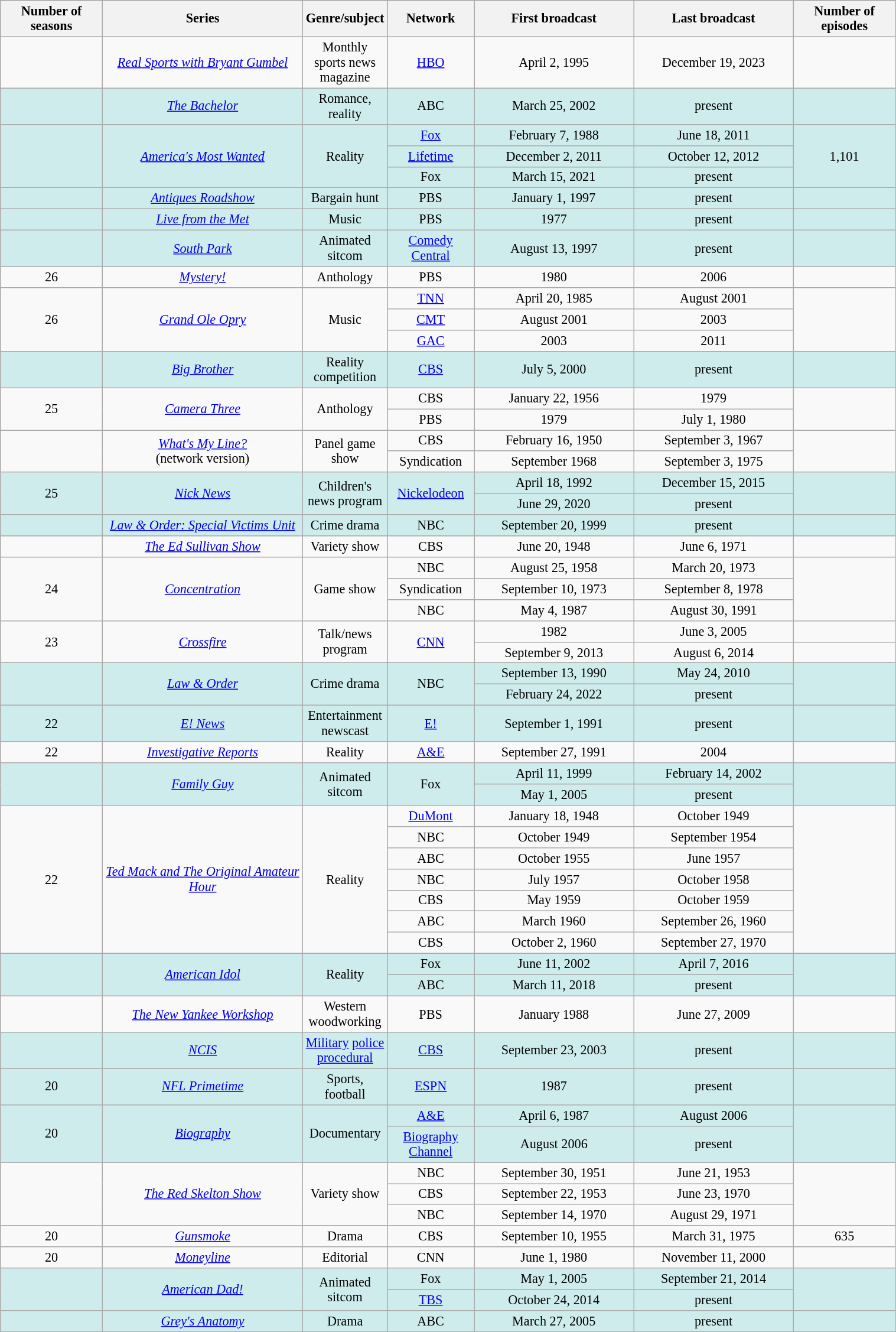<table class="wikitable" style="font-size:92.5%; text-align:center;" width="80%">
<tr bgcolor="#CCCCCC">
<th style="width:12.5%">Number of<br>seasons</th>
<th style="width:25%">Series</th>
<th>Genre/subject</th>
<th style="width:10%">Network</th>
<th style="width:20%">First broadcast</th>
<th style="width:20%">Last broadcast</th>
<th style="width:12.5%">Number of<br>episodes</th>
</tr>
<tr>
<td></td>
<td><em><a href='#'>Real Sports with Bryant Gumbel</a></em></td>
<td>Monthly sports news magazine</td>
<td><a href='#'>HBO</a></td>
<td>April 2, 1995</td>
<td>December 19, 2023</td>
<td></td>
</tr>
<tr bgcolor=#CFECEC>
<td></td>
<td><em><a href='#'>The Bachelor</a></em></td>
<td>Romance, reality</td>
<td>ABC</td>
<td>March 25, 2002</td>
<td>present</td>
<td></td>
</tr>
<tr bgcolor=#CFECEC>
<td rowspan="3"></td>
<td rowspan="3"><em><a href='#'>America's Most Wanted</a></em></td>
<td rowspan="3">Reality</td>
<td><a href='#'>Fox</a></td>
<td>February 7, 1988</td>
<td>June 18, 2011</td>
<td rowspan="3">1,101</td>
</tr>
<tr bgcolor=#CFECEC>
<td><a href='#'>Lifetime</a></td>
<td>December 2, 2011</td>
<td>October 12, 2012</td>
</tr>
<tr bgcolor=#CFECEC>
<td>Fox</td>
<td>March 15, 2021</td>
<td>present</td>
</tr>
<tr bgcolor=#CFECEC>
<td></td>
<td><em><a href='#'>Antiques Roadshow</a></em></td>
<td>Bargain hunt</td>
<td>PBS</td>
<td>January 1, 1997</td>
<td>present</td>
<td></td>
</tr>
<tr bgcolor=#CFECEC>
<td></td>
<td><em><a href='#'>Live from the Met</a></em></td>
<td>Music</td>
<td>PBS</td>
<td>1977</td>
<td>present</td>
<td></td>
</tr>
<tr bgcolor=#CFECEC>
<td></td>
<td><em><a href='#'>South Park</a></em></td>
<td>Animated sitcom</td>
<td><a href='#'>Comedy Central</a></td>
<td>August 13, 1997</td>
<td>present</td>
<td></td>
</tr>
<tr>
<td>26</td>
<td><em><a href='#'>Mystery!</a></em></td>
<td>Anthology</td>
<td>PBS</td>
<td>1980</td>
<td>2006</td>
<td></td>
</tr>
<tr>
<td rowspan="3">26</td>
<td rowspan="3"><em><a href='#'>Grand Ole Opry</a></em></td>
<td rowspan="3">Music</td>
<td><a href='#'>TNN</a></td>
<td>April 20, 1985</td>
<td>August 2001</td>
<td rowspan="3"></td>
</tr>
<tr>
<td><a href='#'>CMT</a></td>
<td>August 2001</td>
<td>2003</td>
</tr>
<tr>
<td><a href='#'>GAC</a></td>
<td>2003</td>
<td>2011</td>
</tr>
<tr bgcolor=#CFECEC>
<td></td>
<td><em><a href='#'>Big Brother</a></em></td>
<td>Reality competition</td>
<td><a href='#'>CBS</a></td>
<td>July 5, 2000</td>
<td>present</td>
<td></td>
</tr>
<tr>
<td rowspan="2">25</td>
<td rowspan="2"><em><a href='#'>Camera Three</a></em></td>
<td rowspan="2">Anthology</td>
<td>CBS</td>
<td>January 22, 1956</td>
<td>1979</td>
<td rowspan="2"></td>
</tr>
<tr>
<td>PBS</td>
<td>1979</td>
<td>July 1, 1980</td>
</tr>
<tr>
<td rowspan=2></td>
<td rowspan=2><em><a href='#'>What's My Line?</a></em><br>(network version)</td>
<td rowspan=2>Panel game show</td>
<td>CBS</td>
<td>February 16, 1950</td>
<td>September 3, 1967</td>
<td rowspan=2></td>
</tr>
<tr>
<td>Syndication</td>
<td>September 1968</td>
<td>September 3, 1975</td>
</tr>
<tr bgcolor=#CFECEC>
<td rowspan="2">25</td>
<td rowspan="2"><em><a href='#'>Nick News</a></em></td>
<td rowspan="2">Children's news program</td>
<td rowspan="2"><a href='#'>Nickelodeon</a></td>
<td>April 18, 1992</td>
<td>December 15, 2015</td>
<td rowspan="2"></td>
</tr>
<tr bgcolor=#CFECEC>
<td>June 29, 2020</td>
<td>present</td>
</tr>
<tr bgcolor=#CFECEC>
<td></td>
<td><em><a href='#'>Law & Order: Special Victims Unit</a></em></td>
<td>Crime drama</td>
<td>NBC</td>
<td>September 20, 1999</td>
<td>present</td>
<td></td>
</tr>
<tr>
<td></td>
<td><em><a href='#'>The Ed Sullivan Show</a></em></td>
<td>Variety show</td>
<td>CBS</td>
<td>June 20, 1948</td>
<td>June 6, 1971</td>
<td></td>
</tr>
<tr>
<td rowspan=3>24</td>
<td rowspan=3><em><a href='#'>Concentration</a></em></td>
<td rowspan=3>Game show</td>
<td>NBC</td>
<td>August 25, 1958</td>
<td>March 20, 1973</td>
<td rowspan=3></td>
</tr>
<tr>
<td>Syndication</td>
<td>September 10, 1973</td>
<td>September 8, 1978</td>
</tr>
<tr>
<td>NBC</td>
<td>May 4, 1987</td>
<td>August 30, 1991</td>
</tr>
<tr>
<td rowspan="2">23</td>
<td rowspan="2"><em><a href='#'>Crossfire</a></em></td>
<td rowspan="2">Talk/news program</td>
<td rowspan="2"><a href='#'>CNN</a></td>
<td>1982</td>
<td>June 3, 2005</td>
<td></td>
</tr>
<tr>
<td>September 9, 2013</td>
<td>August 6, 2014</td>
<td></td>
</tr>
<tr bgcolor=#CFECEC>
<td rowspan="2"></td>
<td rowspan="2"><em><a href='#'>Law & Order</a></em></td>
<td rowspan="2">Crime drama</td>
<td rowspan="2">NBC</td>
<td>September 13, 1990</td>
<td>May 24, 2010</td>
<td rowspan="2"></td>
</tr>
<tr bgcolor=#CFECEC>
<td>February 24, 2022</td>
<td>present</td>
</tr>
<tr bgcolor=#CFECEC>
<td>22</td>
<td><em><a href='#'>E! News</a></em></td>
<td>Entertainment newscast</td>
<td><a href='#'>E!</a></td>
<td>September 1, 1991</td>
<td>present</td>
<td></td>
</tr>
<tr>
<td>22</td>
<td><em><a href='#'>Investigative Reports</a></em></td>
<td>Reality</td>
<td><a href='#'>A&E</a></td>
<td>September 27, 1991</td>
<td>2004</td>
<td></td>
</tr>
<tr bgcolor=#CFECEC>
<td rowspan="2"></td>
<td rowspan="2"><em><a href='#'>Family Guy</a></em></td>
<td rowspan="2">Animated sitcom</td>
<td rowspan="2">Fox</td>
<td>April 11, 1999</td>
<td>February 14, 2002</td>
<td rowspan="2"></td>
</tr>
<tr bgcolor=#CFECEC>
<td>May 1, 2005</td>
<td>present</td>
</tr>
<tr>
<td rowspan="7">22</td>
<td rowspan="7"><em><a href='#'>Ted Mack and The Original Amateur Hour</a></em></td>
<td rowspan="7">Reality</td>
<td><a href='#'>DuMont</a></td>
<td>January 18, 1948</td>
<td>October 1949</td>
<td rowspan="7"></td>
</tr>
<tr 21 Naruto Shipunden>
<td>NBC</td>
<td>October 1949</td>
<td>September 1954</td>
</tr>
<tr>
<td>ABC</td>
<td>October 1955</td>
<td>June 1957</td>
</tr>
<tr>
<td>NBC</td>
<td>July 1957</td>
<td>October 1958</td>
</tr>
<tr>
<td>CBS</td>
<td>May 1959</td>
<td>October 1959</td>
</tr>
<tr>
<td>ABC</td>
<td>March 1960</td>
<td>September 26, 1960</td>
</tr>
<tr>
<td>CBS</td>
<td>October 2, 1960</td>
<td>September 27, 1970</td>
</tr>
<tr bgcolor=#CFECEC>
<td rowspan="2"></td>
<td rowspan="2"><em><a href='#'>American Idol</a></em></td>
<td rowspan="2">Reality</td>
<td>Fox</td>
<td>June 11, 2002</td>
<td>April 7, 2016</td>
<td rowspan="2"></td>
</tr>
<tr bgcolor=#CFECEC>
<td>ABC</td>
<td>March 11, 2018</td>
<td>present</td>
</tr>
<tr>
<td></td>
<td><em><a href='#'>The New Yankee Workshop</a></em></td>
<td>Western woodworking</td>
<td>PBS</td>
<td>January 1988</td>
<td>June 27, 2009</td>
<td></td>
</tr>
<tr bgcolor=#CFECEC>
<td></td>
<td><em><a href='#'>NCIS</a></em></td>
<td><a href='#'>Military</a> <a href='#'>police procedural</a></td>
<td><a href='#'>CBS</a></td>
<td>September 23, 2003</td>
<td>present</td>
<td></td>
</tr>
<tr bgcolor=#CFECEC>
<td>20</td>
<td><em><a href='#'>NFL Primetime</a></em></td>
<td>Sports, football</td>
<td><a href='#'>ESPN</a></td>
<td>1987</td>
<td>present</td>
<td></td>
</tr>
<tr bgcolor=#CFECEC>
<td rowspan="2">20</td>
<td rowspan="2"><em><a href='#'>Biography</a></em></td>
<td rowspan="2">Documentary</td>
<td><a href='#'>A&E</a></td>
<td>April 6, 1987</td>
<td>August 2006</td>
<td rowspan="2"></td>
</tr>
<tr bgcolor=#CFECEC>
<td><a href='#'>Biography Channel</a></td>
<td>August 2006</td>
<td>present</td>
</tr>
<tr>
<td rowspan="3"></td>
<td rowspan="3"><em><a href='#'>The Red Skelton Show</a></em></td>
<td rowspan="3">Variety show</td>
<td>NBC</td>
<td>September 30, 1951</td>
<td>June 21, 1953</td>
<td rowspan="3"></td>
</tr>
<tr>
<td>CBS</td>
<td>September 22, 1953</td>
<td>June 23, 1970</td>
</tr>
<tr>
<td>NBC</td>
<td>September 14, 1970</td>
<td>August 29, 1971</td>
</tr>
<tr>
<td>20</td>
<td><em><a href='#'>Gunsmoke</a></em></td>
<td>Drama</td>
<td>CBS</td>
<td>September 10, 1955</td>
<td>March 31, 1975</td>
<td>635</td>
</tr>
<tr>
<td>20</td>
<td><em><a href='#'>Moneyline</a></em></td>
<td>Editorial</td>
<td>CNN</td>
<td>June 1, 1980</td>
<td>November 11, 2000</td>
<td></td>
</tr>
<tr bgcolor=#CFECEC>
<td rowspan="2"></td>
<td rowspan="2"><em><a href='#'>American Dad!</a></em></td>
<td rowspan="2">Animated sitcom</td>
<td>Fox</td>
<td>May 1, 2005</td>
<td>September 21, 2014</td>
<td rowspan="2"></td>
</tr>
<tr bgcolor=#CFECEC>
<td><a href='#'>TBS</a></td>
<td>October 24, 2014</td>
<td>present</td>
</tr>
<tr bgcolor=#CFECEC>
<td></td>
<td><em><a href='#'>Grey's Anatomy</a></em></td>
<td>Drama</td>
<td>ABC</td>
<td>March 27, 2005</td>
<td>present</td>
<td></td>
</tr>
<tr>
</tr>
</table>
